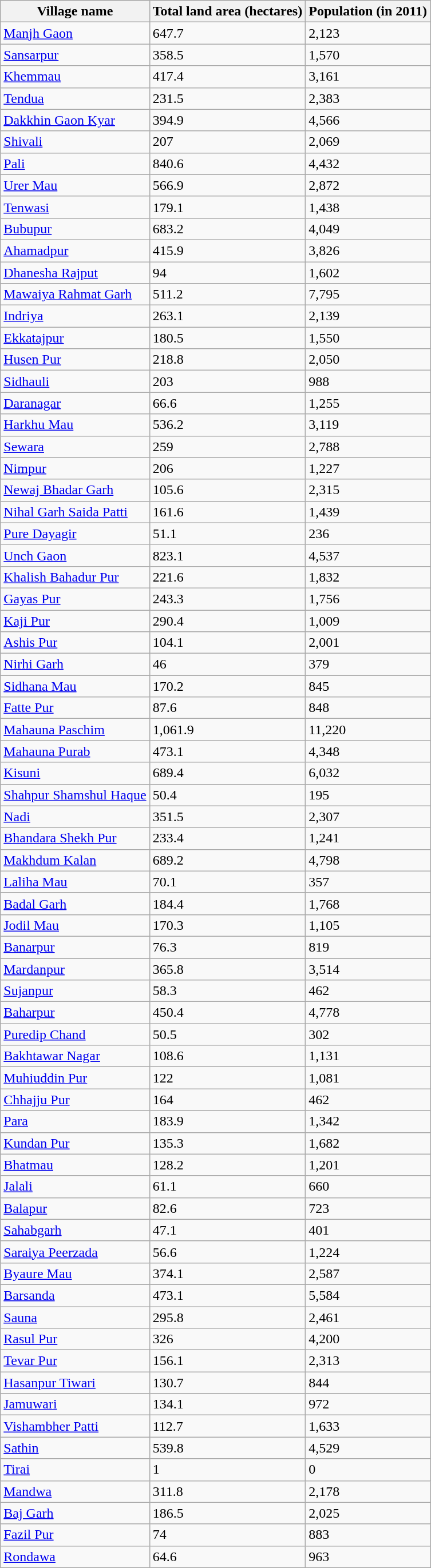<table class="wikitable sortable">
<tr>
<th>Village name</th>
<th>Total land area (hectares)</th>
<th>Population (in 2011)</th>
</tr>
<tr>
<td><a href='#'>Manjh Gaon</a></td>
<td>647.7</td>
<td>2,123</td>
</tr>
<tr>
<td><a href='#'>Sansarpur</a></td>
<td>358.5</td>
<td>1,570</td>
</tr>
<tr>
<td><a href='#'>Khemmau</a></td>
<td>417.4</td>
<td>3,161</td>
</tr>
<tr>
<td><a href='#'>Tendua</a></td>
<td>231.5</td>
<td>2,383</td>
</tr>
<tr>
<td><a href='#'>Dakkhin Gaon Kyar</a></td>
<td>394.9</td>
<td>4,566</td>
</tr>
<tr>
<td><a href='#'>Shivali</a></td>
<td>207</td>
<td>2,069</td>
</tr>
<tr>
<td><a href='#'>Pali</a></td>
<td>840.6</td>
<td>4,432</td>
</tr>
<tr>
<td><a href='#'>Urer Mau</a></td>
<td>566.9</td>
<td>2,872</td>
</tr>
<tr>
<td><a href='#'>Tenwasi</a></td>
<td>179.1</td>
<td>1,438</td>
</tr>
<tr>
<td><a href='#'>Bubupur</a></td>
<td>683.2</td>
<td>4,049</td>
</tr>
<tr>
<td><a href='#'>Ahamadpur</a></td>
<td>415.9</td>
<td>3,826</td>
</tr>
<tr>
<td><a href='#'>Dhanesha Rajput</a></td>
<td>94</td>
<td>1,602</td>
</tr>
<tr>
<td><a href='#'>Mawaiya Rahmat Garh</a></td>
<td>511.2</td>
<td>7,795</td>
</tr>
<tr>
<td><a href='#'>Indriya</a></td>
<td>263.1</td>
<td>2,139</td>
</tr>
<tr>
<td><a href='#'>Ekkatajpur</a></td>
<td>180.5</td>
<td>1,550</td>
</tr>
<tr>
<td><a href='#'>Husen Pur</a></td>
<td>218.8</td>
<td>2,050</td>
</tr>
<tr>
<td><a href='#'>Sidhauli</a></td>
<td>203</td>
<td>988</td>
</tr>
<tr>
<td><a href='#'>Daranagar</a></td>
<td>66.6</td>
<td>1,255</td>
</tr>
<tr>
<td><a href='#'>Harkhu Mau</a></td>
<td>536.2</td>
<td>3,119</td>
</tr>
<tr>
<td><a href='#'>Sewara</a></td>
<td>259</td>
<td>2,788</td>
</tr>
<tr>
<td><a href='#'>Nimpur</a></td>
<td>206</td>
<td>1,227</td>
</tr>
<tr>
<td><a href='#'>Newaj Bhadar Garh</a></td>
<td>105.6</td>
<td>2,315</td>
</tr>
<tr>
<td><a href='#'>Nihal Garh Saida Patti</a></td>
<td>161.6</td>
<td>1,439</td>
</tr>
<tr>
<td><a href='#'>Pure Dayagir</a></td>
<td>51.1</td>
<td>236</td>
</tr>
<tr>
<td><a href='#'>Unch Gaon</a></td>
<td>823.1</td>
<td>4,537</td>
</tr>
<tr>
<td><a href='#'>Khalish Bahadur Pur</a></td>
<td>221.6</td>
<td>1,832</td>
</tr>
<tr>
<td><a href='#'>Gayas Pur</a></td>
<td>243.3</td>
<td>1,756</td>
</tr>
<tr>
<td><a href='#'>Kaji Pur</a></td>
<td>290.4</td>
<td>1,009</td>
</tr>
<tr>
<td><a href='#'>Ashis Pur</a></td>
<td>104.1</td>
<td>2,001</td>
</tr>
<tr>
<td><a href='#'>Nirhi Garh</a></td>
<td>46</td>
<td>379</td>
</tr>
<tr>
<td><a href='#'>Sidhana Mau</a></td>
<td>170.2</td>
<td>845</td>
</tr>
<tr>
<td><a href='#'>Fatte Pur</a></td>
<td>87.6</td>
<td>848</td>
</tr>
<tr>
<td><a href='#'>Mahauna Paschim</a></td>
<td>1,061.9</td>
<td>11,220</td>
</tr>
<tr>
<td><a href='#'>Mahauna Purab</a></td>
<td>473.1</td>
<td>4,348</td>
</tr>
<tr>
<td><a href='#'>Kisuni</a></td>
<td>689.4</td>
<td>6,032</td>
</tr>
<tr>
<td><a href='#'>Shahpur Shamshul Haque</a></td>
<td>50.4</td>
<td>195</td>
</tr>
<tr>
<td><a href='#'>Nadi</a></td>
<td>351.5</td>
<td>2,307</td>
</tr>
<tr>
<td><a href='#'>Bhandara Shekh Pur</a></td>
<td>233.4</td>
<td>1,241</td>
</tr>
<tr>
<td><a href='#'>Makhdum Kalan</a></td>
<td>689.2</td>
<td>4,798</td>
</tr>
<tr>
<td><a href='#'>Laliha Mau</a></td>
<td>70.1</td>
<td>357</td>
</tr>
<tr>
<td><a href='#'>Badal Garh</a></td>
<td>184.4</td>
<td>1,768</td>
</tr>
<tr>
<td><a href='#'>Jodil Mau</a></td>
<td>170.3</td>
<td>1,105</td>
</tr>
<tr>
<td><a href='#'>Banarpur</a></td>
<td>76.3</td>
<td>819</td>
</tr>
<tr>
<td><a href='#'>Mardanpur</a></td>
<td>365.8</td>
<td>3,514</td>
</tr>
<tr>
<td><a href='#'>Sujanpur</a></td>
<td>58.3</td>
<td>462</td>
</tr>
<tr>
<td><a href='#'>Baharpur</a></td>
<td>450.4</td>
<td>4,778</td>
</tr>
<tr>
<td><a href='#'>Puredip Chand</a></td>
<td>50.5</td>
<td>302</td>
</tr>
<tr>
<td><a href='#'>Bakhtawar Nagar</a></td>
<td>108.6</td>
<td>1,131</td>
</tr>
<tr>
<td><a href='#'>Muhiuddin Pur</a></td>
<td>122</td>
<td>1,081</td>
</tr>
<tr>
<td><a href='#'>Chhajju Pur</a></td>
<td>164</td>
<td>462</td>
</tr>
<tr>
<td><a href='#'>Para</a></td>
<td>183.9</td>
<td>1,342</td>
</tr>
<tr>
<td><a href='#'>Kundan Pur</a></td>
<td>135.3</td>
<td>1,682</td>
</tr>
<tr>
<td><a href='#'>Bhatmau</a></td>
<td>128.2</td>
<td>1,201</td>
</tr>
<tr>
<td><a href='#'>Jalali</a></td>
<td>61.1</td>
<td>660</td>
</tr>
<tr>
<td><a href='#'>Balapur</a></td>
<td>82.6</td>
<td>723</td>
</tr>
<tr>
<td><a href='#'>Sahabgarh</a></td>
<td>47.1</td>
<td>401</td>
</tr>
<tr>
<td><a href='#'>Saraiya Peerzada</a></td>
<td>56.6</td>
<td>1,224</td>
</tr>
<tr>
<td><a href='#'>Byaure Mau</a></td>
<td>374.1</td>
<td>2,587</td>
</tr>
<tr>
<td><a href='#'>Barsanda</a></td>
<td>473.1</td>
<td>5,584</td>
</tr>
<tr>
<td><a href='#'>Sauna</a></td>
<td>295.8</td>
<td>2,461</td>
</tr>
<tr>
<td><a href='#'>Rasul Pur</a></td>
<td>326</td>
<td>4,200</td>
</tr>
<tr>
<td><a href='#'>Tevar Pur</a></td>
<td>156.1</td>
<td>2,313</td>
</tr>
<tr>
<td><a href='#'>Hasanpur Tiwari</a></td>
<td>130.7</td>
<td>844</td>
</tr>
<tr>
<td><a href='#'>Jamuwari</a></td>
<td>134.1</td>
<td>972</td>
</tr>
<tr>
<td><a href='#'>Vishambher Patti</a></td>
<td>112.7</td>
<td>1,633</td>
</tr>
<tr>
<td><a href='#'>Sathin</a></td>
<td>539.8</td>
<td>4,529</td>
</tr>
<tr>
<td><a href='#'>Tirai</a></td>
<td>1</td>
<td>0</td>
</tr>
<tr>
<td><a href='#'>Mandwa</a></td>
<td>311.8</td>
<td>2,178</td>
</tr>
<tr>
<td><a href='#'>Baj Garh</a></td>
<td>186.5</td>
<td>2,025</td>
</tr>
<tr>
<td><a href='#'>Fazil Pur</a></td>
<td>74</td>
<td>883</td>
</tr>
<tr>
<td><a href='#'>Rondawa</a></td>
<td>64.6</td>
<td>963</td>
</tr>
</table>
